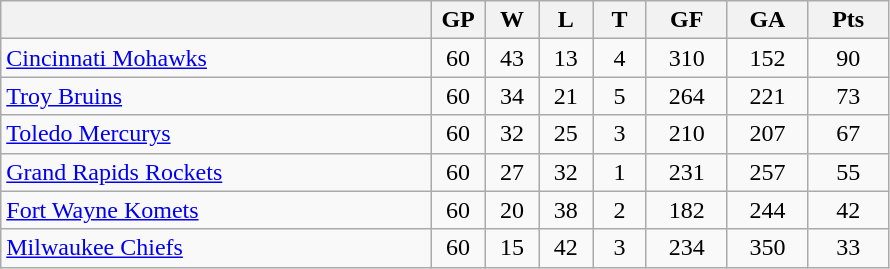<table class="wikitable sortable" bgcolor="#e0e0e0">
<tr>
<th width="40%" bgcolor="#e0e0e0"></th>
<th width="5%" bgcolor="#e0e0e0">GP</th>
<th width="5%" bgcolor="#e0e0e0">W</th>
<th width="5%" bgcolor="#e0e0e0">L</th>
<th width="5%" bgcolor="#e0e0e0">T</th>
<th width="7.5%" bgcolor="#e0e0e0">GF</th>
<th width="7.5%" bgcolor="#e0e0e0">GA</th>
<th width="7.5%" bgcolor="#e0e0e0">Pts</th>
</tr>
<tr align="center">
<td align="left"><a href='#'>Cincinnati Mohawks</a></td>
<td>60</td>
<td>43</td>
<td>13</td>
<td>4</td>
<td>310</td>
<td>152</td>
<td>90</td>
</tr>
<tr align="center">
<td align="left"><a href='#'>Troy Bruins</a></td>
<td>60</td>
<td>34</td>
<td>21</td>
<td>5</td>
<td>264</td>
<td>221</td>
<td>73</td>
</tr>
<tr align="center">
<td align="left"><a href='#'>Toledo Mercurys</a></td>
<td>60</td>
<td>32</td>
<td>25</td>
<td>3</td>
<td>210</td>
<td>207</td>
<td>67</td>
</tr>
<tr align="center">
<td align="left"><a href='#'>Grand Rapids Rockets</a></td>
<td>60</td>
<td>27</td>
<td>32</td>
<td>1</td>
<td>231</td>
<td>257</td>
<td>55</td>
</tr>
<tr align="center">
<td align="left"><a href='#'>Fort Wayne Komets</a></td>
<td>60</td>
<td>20</td>
<td>38</td>
<td>2</td>
<td>182</td>
<td>244</td>
<td>42</td>
</tr>
<tr align="center">
<td align="left"><a href='#'>Milwaukee Chiefs</a></td>
<td>60</td>
<td>15</td>
<td>42</td>
<td>3</td>
<td>234</td>
<td>350</td>
<td>33</td>
</tr>
</table>
